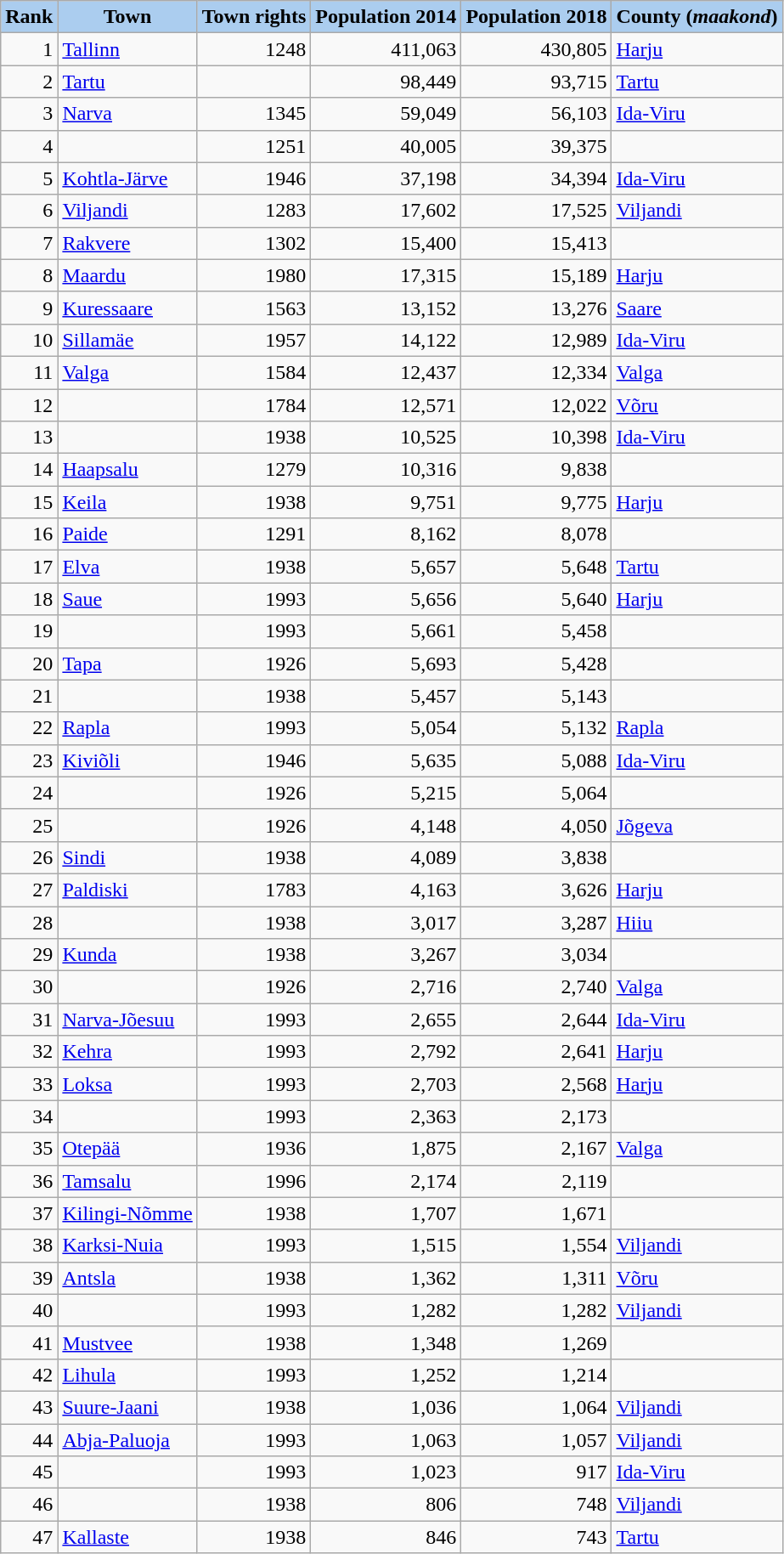<table class="wikitable sortable" style="text-align:right;">
<tr>
<th style="background-color:#ABCDEF">Rank</th>
<th style="background-color:#ABCDEF">Town</th>
<th style="background-color:#ABCDEF">Town rights</th>
<th style="background-color:#ABCDEF">Population 2014</th>
<th style="background-color:#ABCDEF">Population 2018</th>
<th style="background-color:#ABCDEF">County (<em>maakond</em>)</th>
</tr>
<tr>
<td>1</td>
<td align="left"><a href='#'>Tallinn</a></td>
<td>1248</td>
<td>411,063</td>
<td>430,805</td>
<td align="left"><a href='#'>Harju</a></td>
</tr>
<tr>
<td>2</td>
<td align="left"><a href='#'>Tartu</a></td>
<td></td>
<td>98,449</td>
<td>93,715</td>
<td align="left"><a href='#'>Tartu</a></td>
</tr>
<tr>
<td>3</td>
<td align="left"><a href='#'>Narva</a></td>
<td>1345</td>
<td>59,049</td>
<td>56,103</td>
<td align="left"><a href='#'>Ida-Viru</a></td>
</tr>
<tr>
<td>4</td>
<td align="left"></td>
<td>1251</td>
<td>40,005</td>
<td>39,375</td>
<td align="left"></td>
</tr>
<tr>
<td>5</td>
<td align="left"><a href='#'>Kohtla-Järve</a></td>
<td>1946</td>
<td>37,198</td>
<td>34,394</td>
<td align="left"><a href='#'>Ida-Viru</a></td>
</tr>
<tr>
<td>6</td>
<td align="left"><a href='#'>Viljandi</a></td>
<td>1283</td>
<td>17,602</td>
<td>17,525</td>
<td align="left"><a href='#'>Viljandi</a></td>
</tr>
<tr>
<td>7</td>
<td align="left"><a href='#'>Rakvere</a></td>
<td>1302</td>
<td>15,400</td>
<td>15,413</td>
<td align="left"></td>
</tr>
<tr>
<td>8</td>
<td align="left"><a href='#'>Maardu</a></td>
<td>1980</td>
<td>17,315</td>
<td>15,189</td>
<td align="left"><a href='#'>Harju</a></td>
</tr>
<tr>
<td>9</td>
<td align="left"><a href='#'>Kuressaare</a></td>
<td>1563</td>
<td>13,152</td>
<td>13,276</td>
<td align="left"><a href='#'>Saare</a></td>
</tr>
<tr>
<td>10</td>
<td align="left"><a href='#'>Sillamäe</a></td>
<td>1957</td>
<td>14,122</td>
<td>12,989</td>
<td align="left"><a href='#'>Ida-Viru</a></td>
</tr>
<tr>
<td>11</td>
<td align="left"><a href='#'>Valga</a></td>
<td>1584</td>
<td>12,437</td>
<td>12,334</td>
<td align="left"><a href='#'>Valga</a></td>
</tr>
<tr>
<td>12</td>
<td align="left"></td>
<td>1784</td>
<td>12,571</td>
<td>12,022</td>
<td align="left"><a href='#'>Võru</a></td>
</tr>
<tr>
<td>13</td>
<td align="left"></td>
<td>1938</td>
<td>10,525</td>
<td>10,398</td>
<td align="left"><a href='#'>Ida-Viru</a></td>
</tr>
<tr>
<td>14</td>
<td align="left"><a href='#'>Haapsalu</a></td>
<td>1279</td>
<td>10,316</td>
<td>9,838</td>
<td align="left"></td>
</tr>
<tr>
<td>15</td>
<td align="left"><a href='#'>Keila</a></td>
<td>1938</td>
<td>9,751</td>
<td>9,775</td>
<td align="left"><a href='#'>Harju</a></td>
</tr>
<tr>
<td>16</td>
<td align="left"><a href='#'>Paide</a></td>
<td>1291</td>
<td>8,162</td>
<td>8,078</td>
<td align="left"></td>
</tr>
<tr>
<td>17</td>
<td align="left"><a href='#'>Elva</a></td>
<td>1938</td>
<td>5,657</td>
<td>5,648</td>
<td align="left"><a href='#'>Tartu</a></td>
</tr>
<tr>
<td>18</td>
<td align="left"><a href='#'>Saue</a></td>
<td>1993</td>
<td>5,656</td>
<td>5,640</td>
<td align="left"><a href='#'>Harju</a></td>
</tr>
<tr>
<td>19</td>
<td align="left"></td>
<td>1993</td>
<td>5,661</td>
<td>5,458</td>
<td align="left"></td>
</tr>
<tr>
<td>20</td>
<td align="left"><a href='#'>Tapa</a></td>
<td>1926</td>
<td>5,693</td>
<td>5,428</td>
<td align="left"></td>
</tr>
<tr>
<td>21</td>
<td align="left"></td>
<td>1938</td>
<td>5,457</td>
<td>5,143</td>
<td align="left"></td>
</tr>
<tr>
<td>22</td>
<td align="left"><a href='#'>Rapla</a></td>
<td>1993</td>
<td>5,054</td>
<td>5,132</td>
<td align="left"><a href='#'>Rapla</a></td>
</tr>
<tr>
<td>23</td>
<td align="left"><a href='#'>Kiviõli</a></td>
<td>1946</td>
<td>5,635</td>
<td>5,088</td>
<td align="left"><a href='#'>Ida-Viru</a></td>
</tr>
<tr>
<td>24</td>
<td align="left"></td>
<td>1926</td>
<td>5,215</td>
<td>5,064</td>
<td align="left"></td>
</tr>
<tr>
<td>25</td>
<td align="left"></td>
<td>1926</td>
<td>4,148</td>
<td>4,050</td>
<td align="left"><a href='#'>Jõgeva</a></td>
</tr>
<tr>
<td>26</td>
<td align="left"><a href='#'>Sindi</a></td>
<td>1938</td>
<td>4,089</td>
<td>3,838</td>
<td align="left"></td>
</tr>
<tr>
<td>27</td>
<td align="left"><a href='#'>Paldiski</a></td>
<td>1783</td>
<td>4,163</td>
<td>3,626</td>
<td align="left"><a href='#'>Harju</a></td>
</tr>
<tr>
<td>28</td>
<td align="left"></td>
<td>1938</td>
<td>3,017</td>
<td>3,287</td>
<td align="left"><a href='#'>Hiiu</a></td>
</tr>
<tr>
<td>29</td>
<td align="left"><a href='#'>Kunda</a></td>
<td>1938</td>
<td>3,267</td>
<td>3,034</td>
<td align="left"></td>
</tr>
<tr>
<td>30</td>
<td align="left"></td>
<td>1926</td>
<td>2,716</td>
<td>2,740</td>
<td align="left"><a href='#'>Valga</a></td>
</tr>
<tr>
<td>31</td>
<td align="left"><a href='#'>Narva-Jõesuu</a></td>
<td>1993</td>
<td>2,655</td>
<td>2,644</td>
<td align="left"><a href='#'>Ida-Viru</a></td>
</tr>
<tr>
<td>32</td>
<td align="left"><a href='#'>Kehra</a></td>
<td>1993</td>
<td>2,792</td>
<td>2,641</td>
<td align="left"><a href='#'>Harju</a></td>
</tr>
<tr>
<td>33</td>
<td align="left"><a href='#'>Loksa</a></td>
<td>1993</td>
<td>2,703</td>
<td>2,568</td>
<td align="left"><a href='#'>Harju</a></td>
</tr>
<tr>
<td>34</td>
<td align="left"></td>
<td>1993</td>
<td>2,363</td>
<td>2,173</td>
<td align="left"></td>
</tr>
<tr>
<td>35</td>
<td align="left"><a href='#'>Otepää</a></td>
<td>1936</td>
<td>1,875</td>
<td>2,167</td>
<td align="left"><a href='#'>Valga</a></td>
</tr>
<tr>
<td>36</td>
<td align="left"><a href='#'>Tamsalu</a></td>
<td>1996</td>
<td>2,174</td>
<td>2,119</td>
<td align="left"></td>
</tr>
<tr>
<td>37</td>
<td align="left"><a href='#'>Kilingi-Nõmme</a></td>
<td>1938</td>
<td>1,707</td>
<td>1,671</td>
<td align="left"></td>
</tr>
<tr>
<td>38</td>
<td align="left"><a href='#'>Karksi-Nuia</a></td>
<td>1993</td>
<td>1,515</td>
<td>1,554</td>
<td align="left"><a href='#'>Viljandi</a></td>
</tr>
<tr>
<td>39</td>
<td align="left"><a href='#'>Antsla</a></td>
<td>1938</td>
<td>1,362</td>
<td>1,311</td>
<td align="left"><a href='#'>Võru</a></td>
</tr>
<tr>
<td>40</td>
<td align="left"></td>
<td>1993</td>
<td>1,282</td>
<td>1,282</td>
<td align="left"><a href='#'>Viljandi</a></td>
</tr>
<tr>
<td>41</td>
<td align="left"><a href='#'>Mustvee</a></td>
<td>1938</td>
<td>1,348</td>
<td>1,269</td>
<td align="left"></td>
</tr>
<tr>
<td>42</td>
<td align="left"><a href='#'>Lihula</a></td>
<td>1993</td>
<td>1,252</td>
<td>1,214</td>
<td align="left"></td>
</tr>
<tr>
<td>43</td>
<td align="left"><a href='#'>Suure-Jaani</a></td>
<td>1938</td>
<td>1,036</td>
<td>1,064</td>
<td align="left"><a href='#'>Viljandi</a></td>
</tr>
<tr>
<td>44</td>
<td align="left"><a href='#'>Abja-Paluoja</a></td>
<td>1993</td>
<td>1,063</td>
<td>1,057</td>
<td align="left"><a href='#'>Viljandi</a></td>
</tr>
<tr>
<td>45</td>
<td align="left"></td>
<td>1993</td>
<td>1,023</td>
<td>917</td>
<td align="left"><a href='#'>Ida-Viru</a></td>
</tr>
<tr>
<td>46</td>
<td align="left"></td>
<td>1938</td>
<td>806</td>
<td>748</td>
<td align="left"><a href='#'>Viljandi</a></td>
</tr>
<tr>
<td>47</td>
<td align="left"><a href='#'>Kallaste</a></td>
<td>1938</td>
<td>846</td>
<td>743</td>
<td align="left"><a href='#'>Tartu</a></td>
</tr>
</table>
